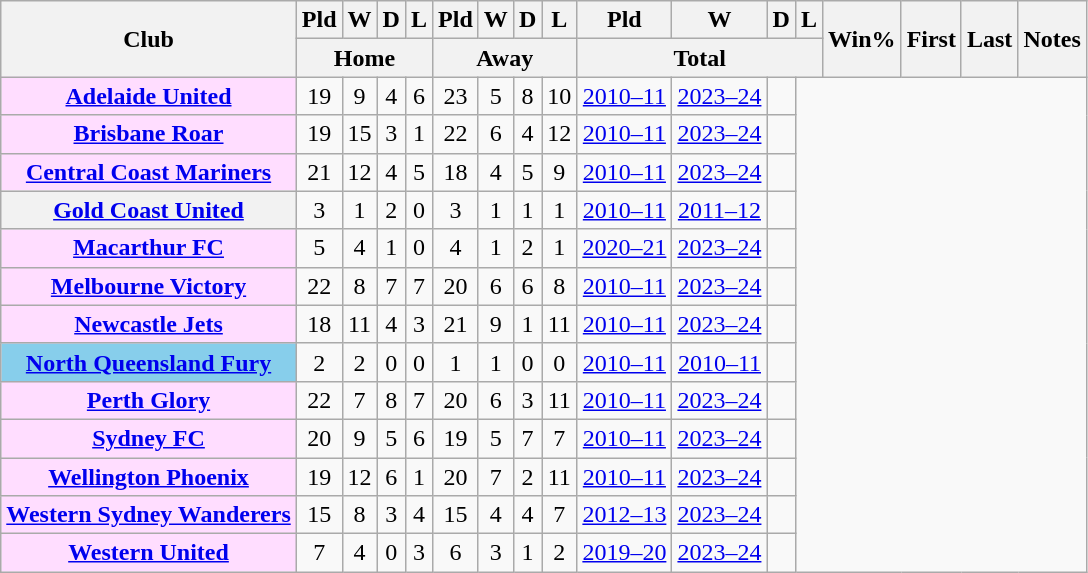<table class="wikitable plainrowheaders sortable" style="text-align:center">
<tr>
<th scope=col rowspan=2>Club</th>
<th scope=col>Pld</th>
<th scope=col>W</th>
<th scope=col>D</th>
<th scope=col>L</th>
<th scope=col>Pld</th>
<th scope=col>W</th>
<th scope=col>D</th>
<th scope=col>L</th>
<th scope=col>Pld</th>
<th scope=col>W</th>
<th scope=col>D</th>
<th scope=col>L</th>
<th rowspan=2 scope=col>Win%</th>
<th rowspan=2 scope=col>First</th>
<th rowspan=2 scope=col>Last</th>
<th class="unsortable" rowspan=2 scope=col>Notes</th>
</tr>
<tr class="unsortable">
<th colspan=4>Home</th>
<th colspan=4>Away</th>
<th colspan=4>Total</th>
</tr>
<tr>
<th scope=row style=background:#FFDDFF><a href='#'>Adelaide United</a> </th>
<td>19</td>
<td>9</td>
<td>4</td>
<td>6</td>
<td>23</td>
<td>5</td>
<td>8</td>
<td>10<br></td>
<td><a href='#'>2010–11</a></td>
<td><a href='#'>2023–24</a></td>
<td></td>
</tr>
<tr>
<th scope=row style=background:#FFDDFF><a href='#'>Brisbane Roar</a> </th>
<td>19</td>
<td>15</td>
<td>3</td>
<td>1</td>
<td>22</td>
<td>6</td>
<td>4</td>
<td>12<br></td>
<td><a href='#'>2010–11</a></td>
<td><a href='#'>2023–24</a></td>
<td></td>
</tr>
<tr>
<th scope=row style=background:#FFDDFF><a href='#'>Central Coast Mariners</a> </th>
<td>21</td>
<td>12</td>
<td>4</td>
<td>5</td>
<td>18</td>
<td>4</td>
<td>5</td>
<td>9<br></td>
<td><a href='#'>2010–11</a></td>
<td><a href='#'>2023–24</a></td>
<td></td>
</tr>
<tr>
<th scope=row><a href='#'>Gold Coast United</a></th>
<td>3</td>
<td>1</td>
<td>2</td>
<td>0</td>
<td>3</td>
<td>1</td>
<td>1</td>
<td>1<br></td>
<td><a href='#'>2010–11</a></td>
<td><a href='#'>2011–12</a></td>
<td></td>
</tr>
<tr>
<th scope=row style=background:#FFDDFF><a href='#'>Macarthur FC</a> </th>
<td>5</td>
<td>4</td>
<td>1</td>
<td>0</td>
<td>4</td>
<td>1</td>
<td>2</td>
<td>1<br></td>
<td><a href='#'>2020–21</a></td>
<td><a href='#'>2023–24</a></td>
<td></td>
</tr>
<tr>
<th scope=row style=background:#FFDDFF><a href='#'>Melbourne Victory</a> </th>
<td>22</td>
<td>8</td>
<td>7</td>
<td>7</td>
<td>20</td>
<td>6</td>
<td>6</td>
<td>8<br></td>
<td><a href='#'>2010–11</a></td>
<td><a href='#'>2023–24</a></td>
<td></td>
</tr>
<tr>
<th scope=row style=background:#FFDDFF><a href='#'>Newcastle Jets</a> </th>
<td>18</td>
<td>11</td>
<td>4</td>
<td>3</td>
<td>21</td>
<td>9</td>
<td>1</td>
<td>11<br></td>
<td><a href='#'>2010–11</a></td>
<td><a href='#'>2023–24</a></td>
<td></td>
</tr>
<tr>
<th scope=row style=background:#87CEEB><a href='#'>North Queensland Fury</a> </th>
<td>2</td>
<td>2</td>
<td>0</td>
<td>0</td>
<td>1</td>
<td>1</td>
<td>0</td>
<td>0<br></td>
<td><a href='#'>2010–11</a></td>
<td><a href='#'>2010–11</a></td>
<td></td>
</tr>
<tr>
<th scope=row style=background:#FFDDFF><a href='#'>Perth Glory</a> </th>
<td>22</td>
<td>7</td>
<td>8</td>
<td>7</td>
<td>20</td>
<td>6</td>
<td>3</td>
<td>11<br></td>
<td><a href='#'>2010–11</a></td>
<td><a href='#'>2023–24</a></td>
<td></td>
</tr>
<tr>
<th scope=row style=background:#FFDDFF><a href='#'>Sydney FC</a> </th>
<td>20</td>
<td>9</td>
<td>5</td>
<td>6</td>
<td>19</td>
<td>5</td>
<td>7</td>
<td>7<br></td>
<td><a href='#'>2010–11</a></td>
<td><a href='#'>2023–24</a></td>
<td></td>
</tr>
<tr>
<th scope=row style=background:#FFDDFF><a href='#'>Wellington Phoenix</a> </th>
<td>19</td>
<td>12</td>
<td>6</td>
<td>1</td>
<td>20</td>
<td>7</td>
<td>2</td>
<td>11<br></td>
<td><a href='#'>2010–11</a></td>
<td><a href='#'>2023–24</a></td>
<td></td>
</tr>
<tr>
<th scope=row style=background:#FFDDFF><a href='#'>Western Sydney Wanderers</a> </th>
<td>15</td>
<td>8</td>
<td>3</td>
<td>4</td>
<td>15</td>
<td>4</td>
<td>4</td>
<td>7<br></td>
<td><a href='#'>2012–13</a></td>
<td><a href='#'>2023–24</a></td>
<td></td>
</tr>
<tr>
<th scope=row style=background:#FFDDFF><a href='#'>Western United</a> </th>
<td>7</td>
<td>4</td>
<td>0</td>
<td>3</td>
<td>6</td>
<td>3</td>
<td>1</td>
<td>2<br></td>
<td><a href='#'>2019–20</a></td>
<td><a href='#'>2023–24</a></td>
<td></td>
</tr>
</table>
